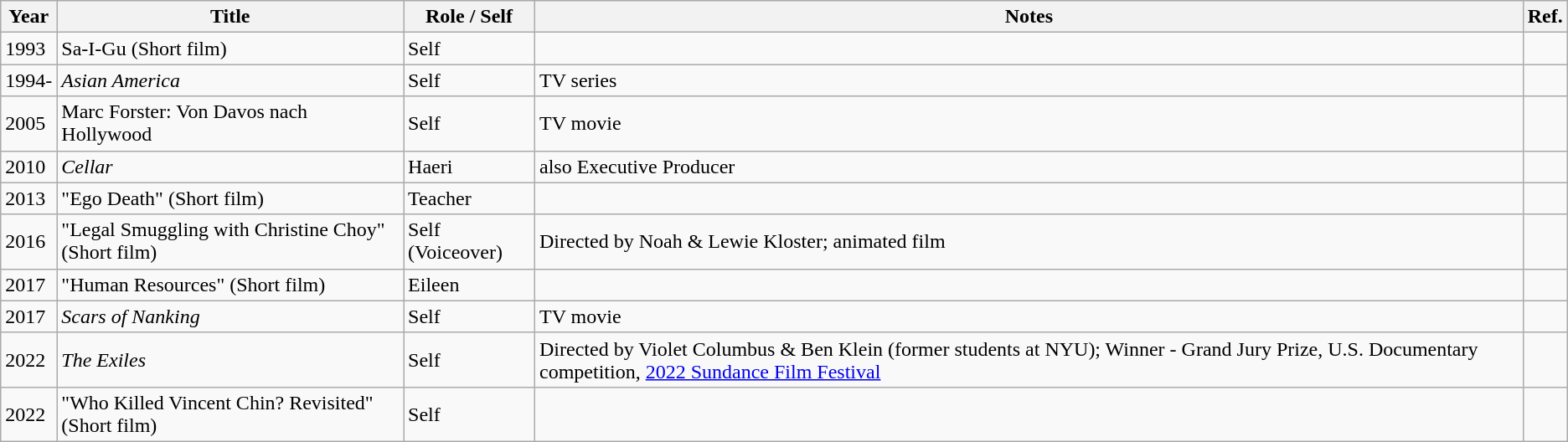<table class="wikitable">
<tr>
<th>Year</th>
<th>Title</th>
<th>Role / Self</th>
<th>Notes</th>
<th>Ref.</th>
</tr>
<tr>
<td>1993</td>
<td>Sa-I-Gu (Short film)</td>
<td>Self</td>
<td></td>
<td></td>
</tr>
<tr>
<td>1994-</td>
<td><em>Asian America</em></td>
<td>Self</td>
<td>TV series</td>
<td></td>
</tr>
<tr>
<td>2005</td>
<td>Marc Forster: Von Davos nach Hollywood</td>
<td>Self</td>
<td>TV movie</td>
<td></td>
</tr>
<tr>
<td>2010</td>
<td><em>Cellar</em></td>
<td>Haeri</td>
<td>also Executive Producer</td>
<td></td>
</tr>
<tr>
<td>2013</td>
<td>"Ego Death" (Short film)</td>
<td>Teacher</td>
<td></td>
<td></td>
</tr>
<tr>
<td>2016</td>
<td>"Legal Smuggling with Christine Choy" (Short film)</td>
<td>Self (Voiceover)</td>
<td>Directed by Noah & Lewie Kloster; animated film</td>
<td></td>
</tr>
<tr>
<td>2017</td>
<td>"Human Resources" (Short film)</td>
<td>Eileen</td>
<td></td>
<td></td>
</tr>
<tr>
<td>2017</td>
<td><em>Scars of Nanking</em></td>
<td>Self</td>
<td>TV movie</td>
<td></td>
</tr>
<tr>
<td>2022</td>
<td><em>The Exiles</em></td>
<td>Self</td>
<td>Directed by Violet Columbus & Ben Klein (former students at NYU); Winner - Grand Jury Prize, U.S. Documentary competition, <a href='#'>2022 Sundance Film Festival</a></td>
<td></td>
</tr>
<tr>
<td>2022</td>
<td>"Who Killed Vincent Chin? Revisited" (Short film)</td>
<td>Self</td>
<td></td>
</tr>
</table>
